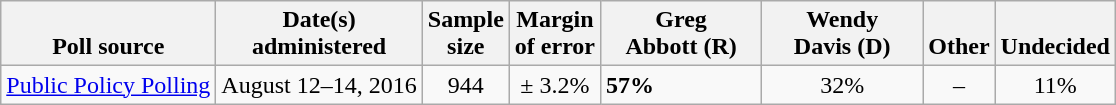<table class="wikitable">
<tr valign=bottom>
<th>Poll source</th>
<th>Date(s)<br>administered</th>
<th>Sample<br>size</th>
<th>Margin<br>of error</th>
<th style="width:100px;">Greg<br>Abbott (R)</th>
<th style="width:100px;">Wendy<br>Davis (D)</th>
<th>Other</th>
<th>Undecided</th>
</tr>
<tr>
<td><a href='#'>Public Policy Polling</a></td>
<td align=center>August 12–14, 2016</td>
<td align=center>944</td>
<td align=center>± 3.2%</td>
<td><strong>57%</strong></td>
<td align=center>32%</td>
<td align=center>–</td>
<td align=center>11%</td>
</tr>
</table>
